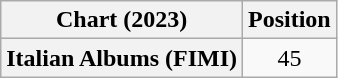<table class="wikitable sortable plainrowheaders" style="text-align:center">
<tr>
<th scope="col">Chart (2023)</th>
<th scope="col">Position</th>
</tr>
<tr>
<th scope="row">Italian Albums (FIMI)</th>
<td>45</td>
</tr>
</table>
